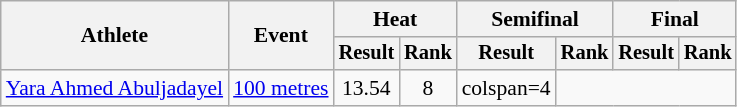<table class="wikitable" style="font-size:90%">
<tr>
<th rowspan="2">Athlete</th>
<th rowspan="2">Event</th>
<th colspan="2">Heat</th>
<th colspan="2">Semifinal</th>
<th colspan="2">Final</th>
</tr>
<tr style="font-size:95%">
<th>Result</th>
<th>Rank</th>
<th>Result</th>
<th>Rank</th>
<th>Result</th>
<th>Rank</th>
</tr>
<tr align=center>
<td align=left><a href='#'>Yara Ahmed Abuljadayel</a></td>
<td align=left><a href='#'>100 metres</a></td>
<td>13.54</td>
<td>8</td>
<td>colspan=4 </td>
</tr>
</table>
